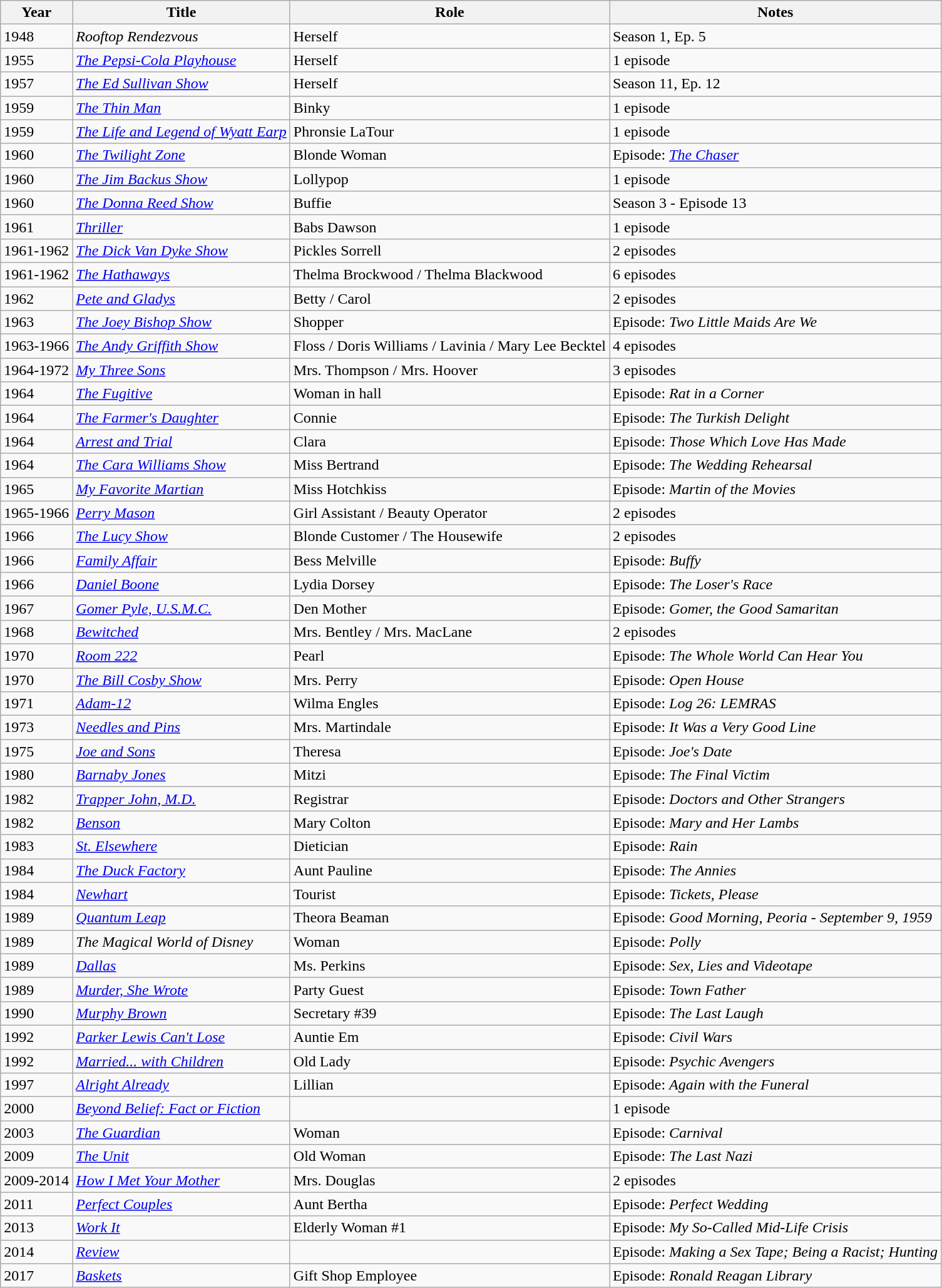<table class="wikitable sortable">
<tr>
<th>Year</th>
<th>Title</th>
<th>Role</th>
<th class="unsortable">Notes</th>
</tr>
<tr>
<td>1948</td>
<td><em>Rooftop Rendezvous</em></td>
<td>Herself</td>
<td>Season 1, Ep. 5</td>
</tr>
<tr>
<td>1955</td>
<td><em><a href='#'>The Pepsi-Cola Playhouse</a></em></td>
<td>Herself</td>
<td>1 episode</td>
</tr>
<tr>
<td>1957</td>
<td><em><a href='#'>The Ed Sullivan Show</a></em></td>
<td>Herself</td>
<td>Season 11, Ep. 12</td>
</tr>
<tr>
<td>1959</td>
<td><em><a href='#'>The Thin Man</a></em></td>
<td>Binky</td>
<td>1 episode</td>
</tr>
<tr>
<td>1959</td>
<td><em><a href='#'>The Life and Legend of Wyatt Earp</a></em></td>
<td>Phronsie LaTour</td>
<td>1 episode</td>
</tr>
<tr>
<td>1960</td>
<td><em><a href='#'>The Twilight Zone</a></em></td>
<td>Blonde Woman</td>
<td>Episode: <em><a href='#'>The Chaser</a></em></td>
</tr>
<tr>
<td>1960</td>
<td><em><a href='#'>The Jim Backus Show</a></em></td>
<td>Lollypop</td>
<td>1 episode</td>
</tr>
<tr>
<td>1960</td>
<td><em><a href='#'>The Donna Reed Show</a></em></td>
<td>Buffie</td>
<td>Season 3 - Episode 13</td>
</tr>
<tr>
<td>1961</td>
<td><em><a href='#'>Thriller</a></em></td>
<td>Babs Dawson</td>
<td>1 episode</td>
</tr>
<tr>
<td>1961-1962</td>
<td><em><a href='#'>The Dick Van Dyke Show</a></em></td>
<td>Pickles Sorrell</td>
<td>2 episodes</td>
</tr>
<tr>
<td>1961-1962</td>
<td><em><a href='#'>The Hathaways</a></em></td>
<td>Thelma Brockwood / Thelma Blackwood</td>
<td>6 episodes</td>
</tr>
<tr>
<td>1962</td>
<td><em><a href='#'>Pete and Gladys</a></em></td>
<td>Betty / Carol</td>
<td>2 episodes</td>
</tr>
<tr>
<td>1963</td>
<td><em><a href='#'>The Joey Bishop Show</a></em></td>
<td>Shopper</td>
<td>Episode: <em>Two Little Maids Are We</em></td>
</tr>
<tr>
<td>1963-1966</td>
<td><em><a href='#'>The Andy Griffith Show</a></em></td>
<td>Floss / Doris Williams / Lavinia / Mary Lee Becktel</td>
<td>4 episodes</td>
</tr>
<tr>
<td>1964-1972</td>
<td><em><a href='#'>My Three Sons</a></em></td>
<td>Mrs. Thompson / Mrs. Hoover</td>
<td>3 episodes</td>
</tr>
<tr>
<td>1964</td>
<td><em><a href='#'>The Fugitive</a></em></td>
<td>Woman in hall</td>
<td>Episode: <em>Rat in a Corner</em></td>
</tr>
<tr>
<td>1964</td>
<td><em><a href='#'>The Farmer's Daughter</a></em></td>
<td>Connie</td>
<td>Episode: <em>The Turkish Delight</em></td>
</tr>
<tr>
<td>1964</td>
<td><em><a href='#'>Arrest and Trial</a></em></td>
<td>Clara</td>
<td>Episode: <em>Those Which Love Has Made</em></td>
</tr>
<tr>
<td>1964</td>
<td><em><a href='#'>The Cara Williams Show</a></em></td>
<td>Miss Bertrand</td>
<td>Episode: <em>The Wedding Rehearsal</em></td>
</tr>
<tr>
<td>1965</td>
<td><em><a href='#'>My Favorite Martian</a></em></td>
<td>Miss Hotchkiss</td>
<td>Episode: <em>Martin of the Movies</em></td>
</tr>
<tr>
<td>1965-1966</td>
<td><em><a href='#'>Perry Mason</a></em></td>
<td>Girl Assistant / Beauty Operator</td>
<td>2 episodes</td>
</tr>
<tr>
<td>1966</td>
<td><em><a href='#'>The Lucy Show</a></em></td>
<td>Blonde Customer / The Housewife</td>
<td>2 episodes</td>
</tr>
<tr>
<td>1966</td>
<td><em><a href='#'>Family Affair</a></em></td>
<td>Bess Melville</td>
<td>Episode: <em>Buffy</em></td>
</tr>
<tr>
<td>1966</td>
<td><em><a href='#'>Daniel Boone</a></em></td>
<td>Lydia Dorsey</td>
<td>Episode: <em>The Loser's Race</em></td>
</tr>
<tr>
<td>1967</td>
<td><em><a href='#'>Gomer Pyle, U.S.M.C.</a></em></td>
<td>Den Mother</td>
<td>Episode: <em>Gomer, the Good Samaritan</em></td>
</tr>
<tr>
<td>1968</td>
<td><em><a href='#'>Bewitched</a></em></td>
<td>Mrs. Bentley / Mrs. MacLane</td>
<td>2 episodes</td>
</tr>
<tr>
<td>1970</td>
<td><em><a href='#'>Room 222</a></em></td>
<td>Pearl</td>
<td>Episode: <em>The Whole World Can Hear You</em></td>
</tr>
<tr>
<td>1970</td>
<td><em><a href='#'>The Bill Cosby Show</a></em></td>
<td>Mrs. Perry</td>
<td>Episode: <em>Open House</em></td>
</tr>
<tr>
<td>1971</td>
<td><em><a href='#'>Adam-12</a></em></td>
<td>Wilma Engles</td>
<td>Episode: <em>Log 26: LEMRAS</em></td>
</tr>
<tr>
<td>1973</td>
<td><em><a href='#'>Needles and Pins</a></em></td>
<td>Mrs. Martindale</td>
<td>Episode: <em>It Was a Very Good Line</em></td>
</tr>
<tr>
<td>1975</td>
<td><em><a href='#'>Joe and Sons</a></em></td>
<td>Theresa</td>
<td>Episode: <em>Joe's Date</em></td>
</tr>
<tr>
<td>1980</td>
<td><em><a href='#'>Barnaby Jones</a></em></td>
<td>Mitzi</td>
<td>Episode: <em>The Final Victim</em></td>
</tr>
<tr>
<td>1982</td>
<td><em><a href='#'>Trapper John, M.D.</a></em></td>
<td>Registrar</td>
<td>Episode: <em>Doctors and Other Strangers</em></td>
</tr>
<tr>
<td>1982</td>
<td><em><a href='#'>Benson</a></em></td>
<td>Mary Colton</td>
<td>Episode: <em>Mary and Her Lambs</em></td>
</tr>
<tr>
<td>1983</td>
<td><em><a href='#'>St. Elsewhere</a></em></td>
<td>Dietician</td>
<td>Episode: <em>Rain</em></td>
</tr>
<tr>
<td>1984</td>
<td><em><a href='#'>The Duck Factory</a></em></td>
<td>Aunt Pauline</td>
<td>Episode: <em>The Annies</em></td>
</tr>
<tr>
<td>1984</td>
<td><em><a href='#'>Newhart</a></em></td>
<td>Tourist</td>
<td>Episode: <em>Tickets, Please</em></td>
</tr>
<tr>
<td>1989</td>
<td><em><a href='#'>Quantum Leap</a></em></td>
<td>Theora Beaman</td>
<td>Episode: <em>Good Morning, Peoria - September 9, 1959</em></td>
</tr>
<tr>
<td>1989</td>
<td><em>The Magical World of Disney</em></td>
<td>Woman</td>
<td>Episode: <em>Polly</em></td>
</tr>
<tr>
<td>1989</td>
<td><em><a href='#'>Dallas</a></em></td>
<td>Ms. Perkins</td>
<td>Episode: <em>Sex, Lies and Videotape</em></td>
</tr>
<tr>
<td>1989</td>
<td><em><a href='#'>Murder, She Wrote</a></em></td>
<td>Party Guest</td>
<td>Episode: <em>Town Father</em></td>
</tr>
<tr>
<td>1990</td>
<td><em><a href='#'>Murphy Brown</a></em></td>
<td>Secretary #39</td>
<td>Episode: <em>The Last Laugh</em></td>
</tr>
<tr>
<td>1992</td>
<td><em><a href='#'>Parker Lewis Can't Lose</a></em></td>
<td>Auntie Em</td>
<td>Episode: <em>Civil Wars</em></td>
</tr>
<tr>
<td>1992</td>
<td><em><a href='#'>Married... with Children</a></em></td>
<td>Old Lady</td>
<td>Episode: <em>Psychic Avengers</em></td>
</tr>
<tr>
<td>1997</td>
<td><em><a href='#'>Alright Already</a></em></td>
<td>Lillian</td>
<td>Episode: <em>Again with the Funeral</em></td>
</tr>
<tr>
<td>2000</td>
<td><em><a href='#'>Beyond Belief: Fact or Fiction</a></em></td>
<td></td>
<td>1 episode</td>
</tr>
<tr>
<td>2003</td>
<td><em><a href='#'>The Guardian</a></em></td>
<td>Woman</td>
<td>Episode: <em>Carnival</em></td>
</tr>
<tr>
<td>2009</td>
<td><em><a href='#'>The Unit</a></em></td>
<td>Old Woman</td>
<td>Episode: <em>The Last Nazi</em></td>
</tr>
<tr>
<td>2009-2014</td>
<td><em><a href='#'>How I Met Your Mother</a></em></td>
<td>Mrs. Douglas</td>
<td>2 episodes</td>
</tr>
<tr>
<td>2011</td>
<td><em><a href='#'>Perfect Couples</a></em></td>
<td>Aunt Bertha</td>
<td>Episode: <em>Perfect Wedding</em></td>
</tr>
<tr>
<td>2013</td>
<td><em><a href='#'>Work It</a></em></td>
<td>Elderly Woman #1</td>
<td>Episode: <em>My So-Called Mid-Life Crisis</em></td>
</tr>
<tr>
<td>2014</td>
<td><em><a href='#'>Review</a></em></td>
<td></td>
<td>Episode: <em>Making a Sex Tape; Being a Racist; Hunting</em></td>
</tr>
<tr>
<td>2017</td>
<td><em><a href='#'>Baskets</a></em></td>
<td>Gift Shop Employee</td>
<td>Episode: <em>Ronald Reagan Library</em></td>
</tr>
</table>
